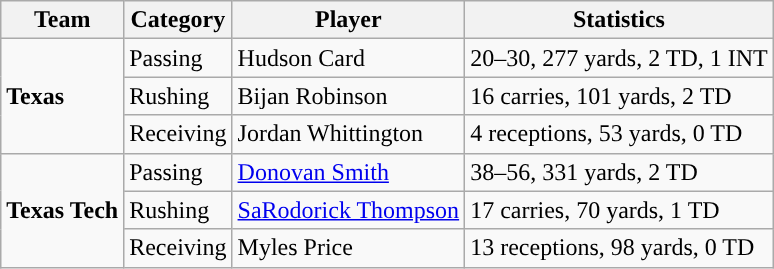<table class="wikitable" style="float: right;">
<tr>
<th>Team</th>
<th>Category</th>
<th>Player</th>
<th>Statistics</th>
</tr>
<tr>
<td rowspan=3><strong>Texas</strong></td>
<td>Passing</td>
<td>Hudson Card</td>
<td>20–30, 277 yards, 2 TD, 1 INT</td>
</tr>
<tr>
<td>Rushing</td>
<td>Bijan Robinson</td>
<td>16 carries, 101 yards, 2 TD</td>
</tr>
<tr>
<td>Receiving</td>
<td>Jordan Whittington</td>
<td>4 receptions, 53 yards, 0 TD</td>
</tr>
<tr>
<td rowspan=3><strong>Texas Tech</strong></td>
<td>Passing</td>
<td><a href='#'>Donovan Smith</a></td>
<td>38–56, 331 yards, 2 TD</td>
</tr>
<tr>
<td>Rushing</td>
<td><a href='#'>SaRodorick Thompson</a></td>
<td>17 carries, 70 yards, 1 TD</td>
</tr>
<tr>
<td>Receiving</td>
<td>Myles Price</td>
<td>13 receptions, 98 yards, 0 TD</td>
</tr>
</table>
